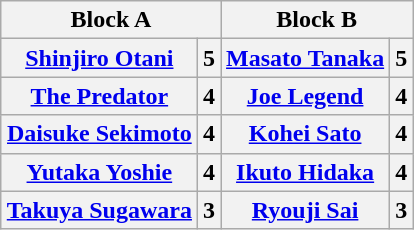<table class="wikitable" style="margin: 1em auto 1em auto">
<tr>
<th colspan="2">Block A</th>
<th colspan="2">Block B</th>
</tr>
<tr>
<th><a href='#'>Shinjiro Otani</a></th>
<th>5</th>
<th><a href='#'>Masato Tanaka</a></th>
<th>5</th>
</tr>
<tr>
<th><a href='#'>The Predator</a></th>
<th>4</th>
<th><a href='#'>Joe Legend</a></th>
<th>4</th>
</tr>
<tr>
<th><a href='#'>Daisuke Sekimoto</a></th>
<th>4</th>
<th><a href='#'>Kohei Sato</a></th>
<th>4</th>
</tr>
<tr>
<th><a href='#'>Yutaka Yoshie</a></th>
<th>4</th>
<th><a href='#'>Ikuto Hidaka</a></th>
<th>4</th>
</tr>
<tr>
<th><a href='#'>Takuya Sugawara</a></th>
<th>3</th>
<th><a href='#'>Ryouji Sai</a></th>
<th>3</th>
</tr>
</table>
